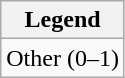<table class="wikitable">
<tr>
<th>Legend</th>
</tr>
<tr>
<td>Other (0–1)</td>
</tr>
</table>
